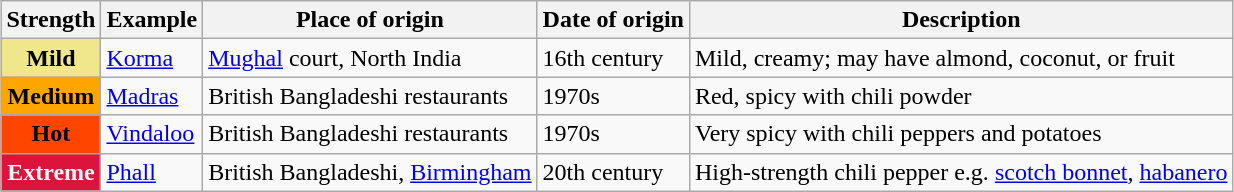<table class="wikitable" style="margin: 1em auto;">
<tr>
<th>Strength</th>
<th>Example</th>
<th>Place of origin</th>
<th>Date of origin</th>
<th>Description</th>
</tr>
<tr>
<th style="background:Khaki;">Mild</th>
<td><a href='#'>Korma</a></td>
<td><a href='#'>Mughal</a> court, North India</td>
<td>16th century</td>
<td>Mild, creamy; may have almond, coconut, or fruit</td>
</tr>
<tr>
<th style="background:Orange;">Medium</th>
<td><a href='#'>Madras</a></td>
<td>British Bangladeshi restaurants</td>
<td>1970s</td>
<td>Red, spicy with chili powder</td>
</tr>
<tr>
<th style="background:OrangeRed;">Hot</th>
<td><a href='#'>Vindaloo</a></td>
<td>British Bangladeshi restaurants</td>
<td>1970s</td>
<td>Very spicy with chili peppers and potatoes</td>
</tr>
<tr>
<th style="background:Crimson; color:white">Extreme</th>
<td><a href='#'>Phall</a></td>
<td>British Bangladeshi, <a href='#'>Birmingham</a></td>
<td>20th century</td>
<td>High-strength chili pepper e.g. <a href='#'>scotch bonnet</a>, <a href='#'>habanero</a></td>
</tr>
</table>
